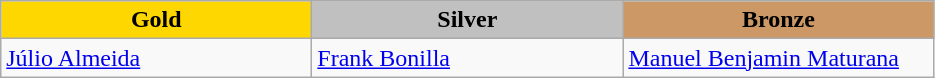<table class="wikitable" style="text-align:left">
<tr align="center">
<td width=200 bgcolor=gold><strong>Gold</strong></td>
<td width=200 bgcolor=silver><strong>Silver</strong></td>
<td width=200 bgcolor=CC9966><strong>Bronze</strong></td>
</tr>
<tr>
<td><a href='#'>Júlio Almeida</a><br><em></em></td>
<td><a href='#'>Frank Bonilla</a><br><em></em></td>
<td><a href='#'>Manuel Benjamin Maturana</a><br><em></em></td>
</tr>
</table>
